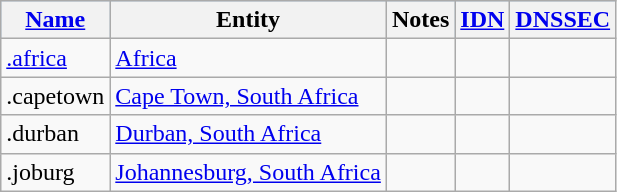<table class="wikitable sortable">
<tr style="background:#a0d0ff;">
<th><a href='#'>Name</a></th>
<th>Entity</th>
<th class="unsortable">Notes</th>
<th><a href='#'>IDN</a></th>
<th><a href='#'>DNSSEC</a></th>
</tr>
<tr valign=top>
<td><a href='#'>.africa</a></td>
<td><a href='#'>Africa</a></td>
<td></td>
<td></td>
<td></td>
</tr>
<tr valign="top">
<td>.capetown</td>
<td><a href='#'>Cape Town, South Africa</a></td>
<td></td>
<td></td>
<td></td>
</tr>
<tr valign="top">
<td>.durban</td>
<td> <a href='#'>Durban, South Africa</a></td>
<td></td>
<td></td>
<td></td>
</tr>
<tr valign="top">
<td>.joburg</td>
<td> <a href='#'>Johannesburg, South Africa</a></td>
<td></td>
<td></td>
<td></td>
</tr>
</table>
